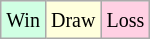<table class="wikitable">
<tr>
<td style="background:#d0ffe3;"><small>Win</small></td>
<td style="background:#ffffdd;"><small>Draw</small></td>
<td style="background:#ffd0e3;"><small>Loss</small></td>
</tr>
</table>
